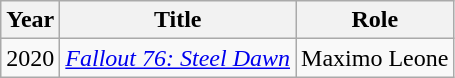<table class="wikitable">
<tr>
<th>Year</th>
<th>Title</th>
<th>Role</th>
</tr>
<tr>
<td>2020</td>
<td><em><a href='#'>Fallout 76: Steel Dawn</a></em></td>
<td>Maximo Leone</td>
</tr>
</table>
